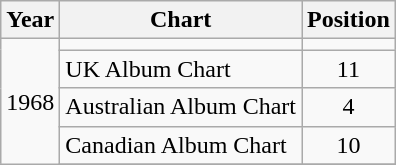<table class="wikitable">
<tr>
<th>Year</th>
<th>Chart</th>
<th>Position</th>
</tr>
<tr>
<td rowspan="5">1968</td>
<td></td>
</tr>
<tr>
<td>UK Album Chart</td>
<td align="center">11</td>
</tr>
<tr>
<td>Australian Album Chart</td>
<td align="center">4</td>
</tr>
<tr>
<td>Canadian Album Chart</td>
<td align="center">10</td>
</tr>
<tr>
</tr>
</table>
